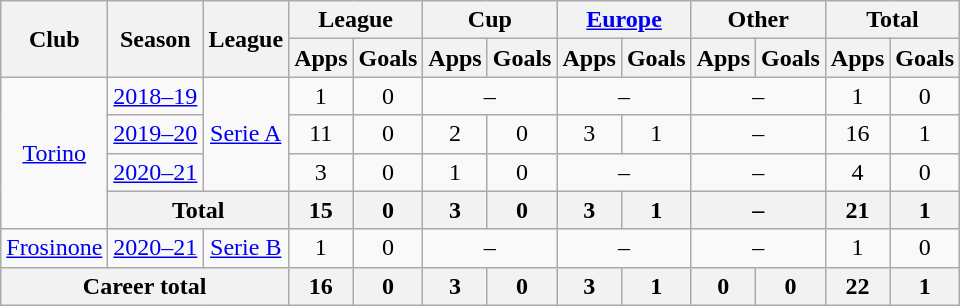<table class="wikitable" style="text-align: center">
<tr>
<th rowspan="2">Club</th>
<th rowspan="2">Season</th>
<th rowspan="2">League</th>
<th colspan="2">League</th>
<th colspan="2">Cup</th>
<th colspan="2"><a href='#'>Europe</a></th>
<th colspan="2">Other</th>
<th colspan="2">Total</th>
</tr>
<tr>
<th>Apps</th>
<th>Goals</th>
<th>Apps</th>
<th>Goals</th>
<th>Apps</th>
<th>Goals</th>
<th>Apps</th>
<th>Goals</th>
<th>Apps</th>
<th>Goals</th>
</tr>
<tr>
<td rowspan="4"><a href='#'>Torino</a></td>
<td><a href='#'>2018–19</a></td>
<td rowspan="3"><a href='#'>Serie A</a></td>
<td>1</td>
<td>0</td>
<td colspan="2">–</td>
<td colspan="2">–</td>
<td colspan="2">–</td>
<td>1</td>
<td>0</td>
</tr>
<tr>
<td><a href='#'>2019–20</a></td>
<td>11</td>
<td>0</td>
<td>2</td>
<td>0</td>
<td>3</td>
<td>1</td>
<td colspan="2">–</td>
<td>16</td>
<td>1</td>
</tr>
<tr>
<td><a href='#'>2020–21</a></td>
<td>3</td>
<td>0</td>
<td>1</td>
<td>0</td>
<td colspan="2">–</td>
<td colspan="2">–</td>
<td>4</td>
<td>0</td>
</tr>
<tr>
<th colspan=2>Total</th>
<th>15</th>
<th>0</th>
<th>3</th>
<th>0</th>
<th>3</th>
<th>1</th>
<th colspan=2>–</th>
<th>21</th>
<th>1</th>
</tr>
<tr>
<td rowspan="1"><a href='#'>Frosinone</a></td>
<td><a href='#'>2020–21</a></td>
<td rowspan="1"><a href='#'>Serie B</a></td>
<td>1</td>
<td>0</td>
<td colspan="2">–</td>
<td colspan="2">–</td>
<td colspan="2">–</td>
<td>1</td>
<td>0</td>
</tr>
<tr>
<th colspan="3">Career total</th>
<th>16</th>
<th>0</th>
<th>3</th>
<th>0</th>
<th>3</th>
<th>1</th>
<th>0</th>
<th>0</th>
<th>22</th>
<th>1</th>
</tr>
</table>
